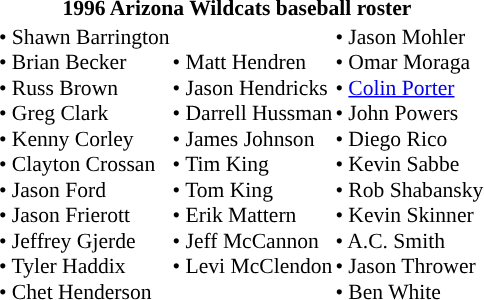<table class="toccolours" style="border-collapse:collapse; font-size:90%;">
<tr>
<th colspan="9">1996 Arizona Wildcats baseball roster</th>
</tr>
<tr>
<td width="03"> </td>
<td valign="top"></td>
<td>• Shawn Barrington<br>• Brian Becker<br>• Russ Brown<br>• Greg Clark<br>• Kenny Corley<br>• Clayton Crossan<br>• Jason Ford<br>• Jason Frierott<br>• Jeffrey Gjerde<br>• Tyler Haddix<br>• Chet Henderson</td>
<td>• Matt Hendren<br>• Jason Hendricks<br>• Darrell Hussman<br>• James Johnson<br>• Tim King<br>• Tom King<br>• Erik Mattern<br>• Jeff McCannon<br>• Levi McClendon</td>
<td>• Jason Mohler<br>• Omar Moraga<br>• <a href='#'>Colin Porter</a><br>• John Powers<br>• Diego Rico<br>• Kevin Sabbe<br>• Rob Shabansky<br>• Kevin Skinner<br>• A.C. Smith<br>• Jason Thrower<br>• Ben White</td>
<td></td>
</tr>
</table>
